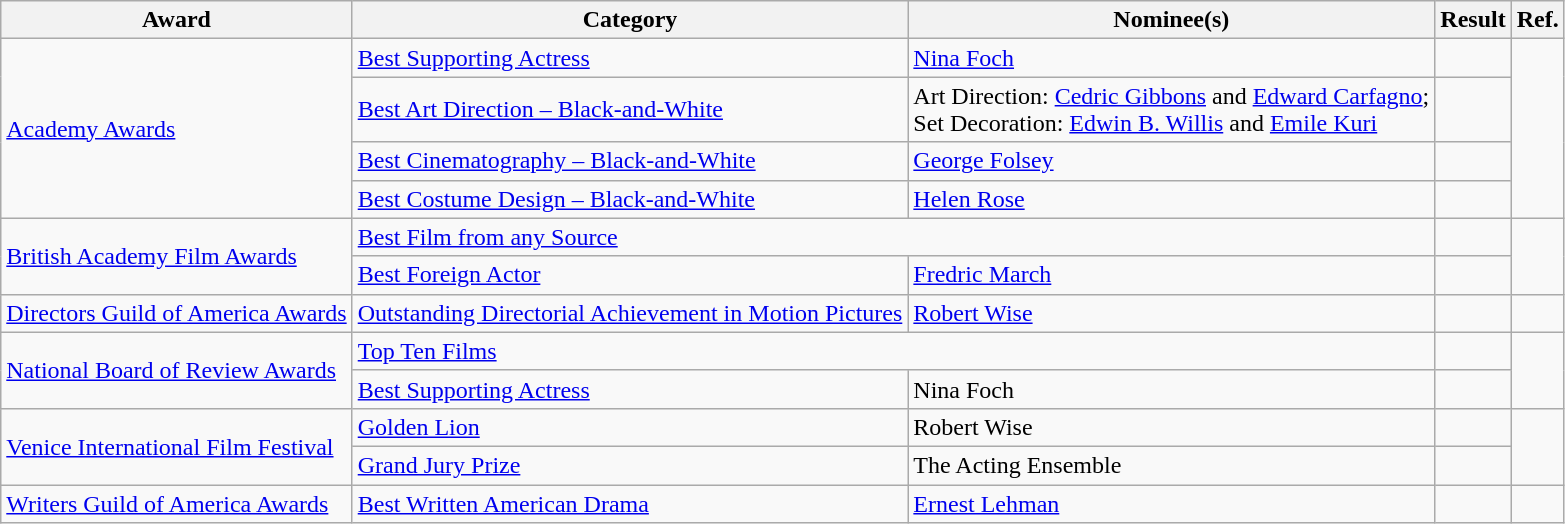<table class="wikitable plainrowheaders">
<tr>
<th>Award</th>
<th>Category</th>
<th>Nominee(s)</th>
<th>Result</th>
<th>Ref.</th>
</tr>
<tr>
<td rowspan="4"><a href='#'>Academy Awards</a></td>
<td><a href='#'>Best Supporting Actress</a></td>
<td><a href='#'>Nina Foch</a></td>
<td></td>
<td align="center" rowspan="4"> <br> </td>
</tr>
<tr>
<td><a href='#'>Best Art Direction – Black-and-White</a></td>
<td>Art Direction: <a href='#'>Cedric Gibbons</a> and <a href='#'>Edward Carfagno</a>; <br> Set Decoration: <a href='#'>Edwin B. Willis</a> and <a href='#'>Emile Kuri</a></td>
<td></td>
</tr>
<tr>
<td><a href='#'>Best Cinematography – Black-and-White</a></td>
<td><a href='#'>George Folsey</a></td>
<td></td>
</tr>
<tr>
<td><a href='#'>Best Costume Design – Black-and-White</a></td>
<td><a href='#'>Helen Rose</a></td>
<td></td>
</tr>
<tr>
<td rowspan="2"><a href='#'>British Academy Film Awards</a></td>
<td colspan="2"><a href='#'>Best Film from any Source</a></td>
<td></td>
<td align="center" rowspan="2"></td>
</tr>
<tr>
<td><a href='#'>Best Foreign Actor</a></td>
<td><a href='#'>Fredric March</a></td>
<td></td>
</tr>
<tr>
<td><a href='#'>Directors Guild of America Awards</a></td>
<td><a href='#'>Outstanding Directorial Achievement in Motion Pictures</a></td>
<td><a href='#'>Robert Wise</a></td>
<td></td>
<td align="center"></td>
</tr>
<tr>
<td rowspan="2"><a href='#'>National Board of Review Awards</a></td>
<td colspan="2"><a href='#'>Top Ten Films</a></td>
<td></td>
<td align="center" rowspan="2"></td>
</tr>
<tr>
<td><a href='#'>Best Supporting Actress</a></td>
<td>Nina Foch</td>
<td></td>
</tr>
<tr>
<td rowspan="2"><a href='#'>Venice International Film Festival</a></td>
<td><a href='#'>Golden Lion</a></td>
<td>Robert Wise</td>
<td></td>
<td align="center" rowspan="2"></td>
</tr>
<tr>
<td><a href='#'>Grand Jury Prize</a></td>
<td>The Acting Ensemble</td>
<td></td>
</tr>
<tr>
<td><a href='#'>Writers Guild of America Awards</a></td>
<td><a href='#'>Best Written American Drama</a></td>
<td><a href='#'>Ernest Lehman</a></td>
<td></td>
<td align="center"></td>
</tr>
</table>
